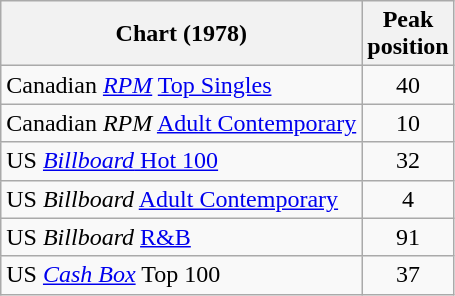<table class="wikitable sortable">
<tr>
<th>Chart (1978)</th>
<th>Peak<br>position</th>
</tr>
<tr>
<td>Canadian <em><a href='#'>RPM</a></em> <a href='#'>Top Singles</a></td>
<td style="text-align:center;">40</td>
</tr>
<tr>
<td>Canadian <em>RPM</em> <a href='#'>Adult Contemporary</a></td>
<td style="text-align:center;">10</td>
</tr>
<tr>
<td>US <a href='#'><em>Billboard</em> Hot 100</a></td>
<td style="text-align:center;">32</td>
</tr>
<tr>
<td>US <em>Billboard</em> <a href='#'>Adult Contemporary</a></td>
<td style="text-align:center;">4</td>
</tr>
<tr>
<td>US <em>Billboard</em> <a href='#'>R&B</a></td>
<td style="text-align:center;">91</td>
</tr>
<tr>
<td>US <em><a href='#'>Cash Box</a></em> Top 100</td>
<td style="text-align:center;">37</td>
</tr>
</table>
